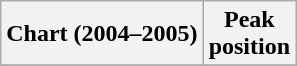<table class="wikitable plainrowheaders">
<tr>
<th scope="col">Chart (2004–2005)</th>
<th scope="col">Peak<br>position</th>
</tr>
<tr>
</tr>
</table>
